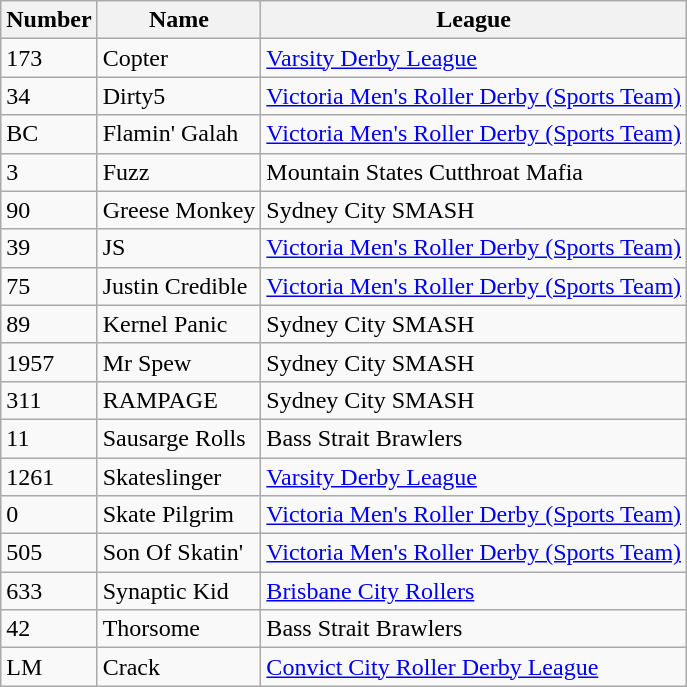<table class="wikitable sortable">
<tr>
<th>Number</th>
<th>Name</th>
<th>League</th>
</tr>
<tr>
<td>173</td>
<td>Copter</td>
<td><a href='#'>Varsity Derby League</a></td>
</tr>
<tr>
<td>34</td>
<td>Dirty5</td>
<td><a href='#'>Victoria Men's Roller Derby (Sports Team)</a></td>
</tr>
<tr>
<td>BC</td>
<td>Flamin' Galah</td>
<td><a href='#'>Victoria Men's Roller Derby (Sports Team)</a></td>
</tr>
<tr>
<td>3</td>
<td>Fuzz</td>
<td>Mountain States Cutthroat Mafia</td>
</tr>
<tr>
<td>90</td>
<td>Greese Monkey</td>
<td>Sydney City SMASH</td>
</tr>
<tr>
<td>39</td>
<td>JS</td>
<td><a href='#'>Victoria Men's Roller Derby (Sports Team)</a></td>
</tr>
<tr>
<td>75</td>
<td>Justin Credible</td>
<td><a href='#'>Victoria Men's Roller Derby (Sports Team)</a></td>
</tr>
<tr>
<td>89</td>
<td>Kernel Panic</td>
<td>Sydney City SMASH</td>
</tr>
<tr>
<td>1957</td>
<td>Mr Spew</td>
<td>Sydney City SMASH</td>
</tr>
<tr>
<td>311</td>
<td>RAMPAGE</td>
<td>Sydney City SMASH</td>
</tr>
<tr>
<td>11</td>
<td>Sausarge Rolls</td>
<td>Bass Strait Brawlers</td>
</tr>
<tr>
<td>1261</td>
<td>Skateslinger</td>
<td><a href='#'>Varsity Derby League</a></td>
</tr>
<tr>
<td>0</td>
<td>Skate Pilgrim</td>
<td><a href='#'>Victoria Men's Roller Derby (Sports Team)</a></td>
</tr>
<tr>
<td>505</td>
<td>Son Of Skatin'</td>
<td><a href='#'>Victoria Men's Roller Derby (Sports Team)</a></td>
</tr>
<tr>
<td>633</td>
<td>Synaptic Kid</td>
<td><a href='#'>Brisbane City Rollers</a></td>
</tr>
<tr>
<td>42</td>
<td>Thorsome</td>
<td>Bass Strait Brawlers</td>
</tr>
<tr>
<td>LM</td>
<td>Crack</td>
<td><a href='#'>Convict City Roller Derby League</a></td>
</tr>
</table>
